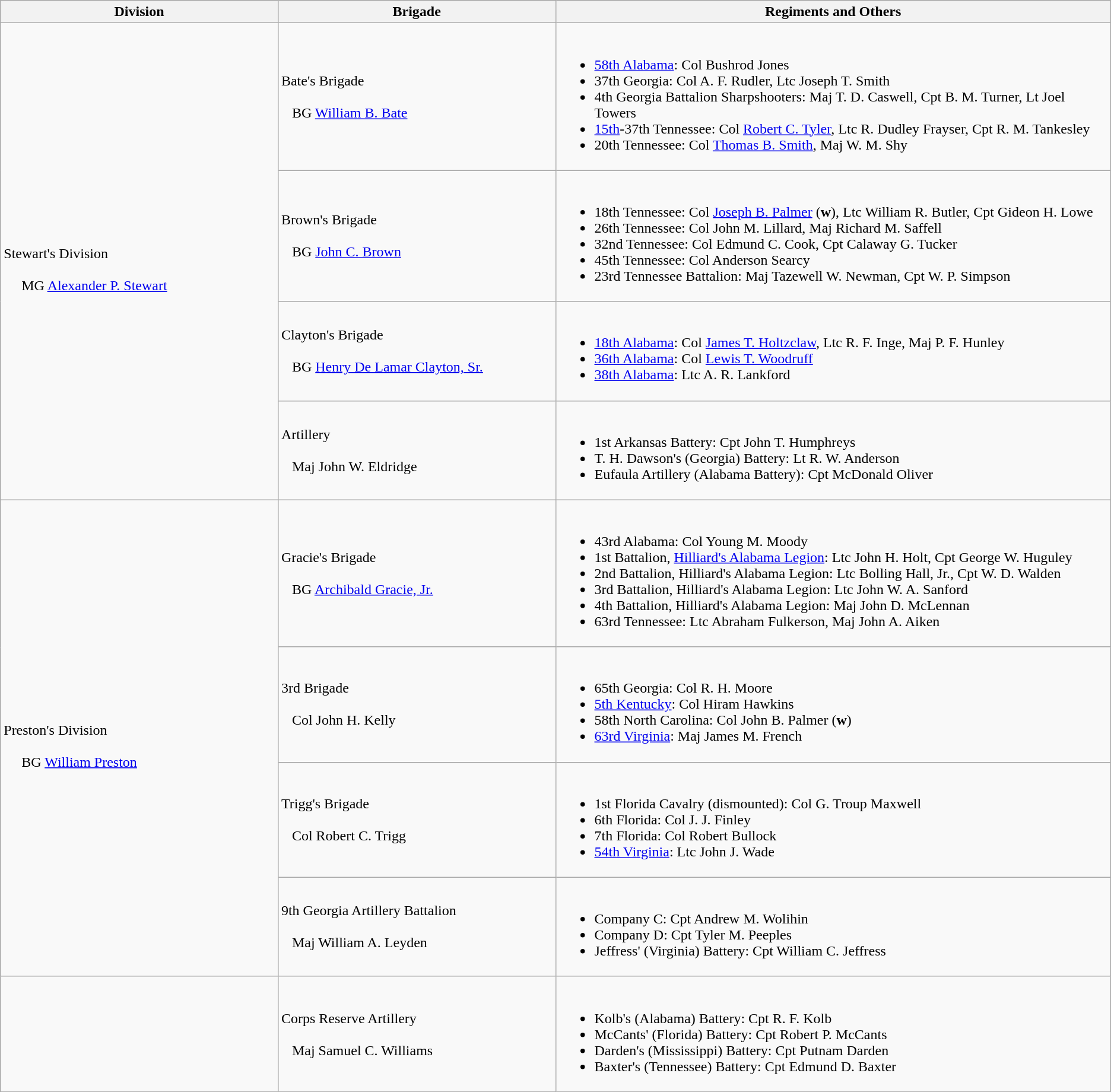<table class="wikitable">
<tr>
<th width=25%>Division</th>
<th width=25%>Brigade</th>
<th>Regiments and Others</th>
</tr>
<tr>
<td rowspan=4><br>Stewart's Division<br><br>    
MG <a href='#'>Alexander P. Stewart</a></td>
<td>Bate's Brigade<br><br>  
BG <a href='#'>William B. Bate</a></td>
<td><br><ul><li><a href='#'>58th Alabama</a>: Col Bushrod Jones</li><li>37th Georgia: Col A. F. Rudler, Ltc Joseph T. Smith</li><li>4th Georgia Battalion Sharpshooters: Maj T. D. Caswell, Cpt B. M. Turner, Lt Joel Towers</li><li><a href='#'>15th</a>-37th Tennessee: Col <a href='#'>Robert C. Tyler</a>, Ltc R. Dudley Frayser, Cpt R. M. Tankesley</li><li>20th Tennessee: Col <a href='#'>Thomas B. Smith</a>, Maj W. M. Shy</li></ul></td>
</tr>
<tr>
<td>Brown's Brigade<br><br>  
BG <a href='#'>John C. Brown</a></td>
<td><br><ul><li>18th Tennessee: Col <a href='#'>Joseph B. Palmer</a> (<strong>w</strong>), Ltc William R. Butler, Cpt Gideon H. Lowe</li><li>26th Tennessee: Col John M. Lillard, Maj Richard M. Saffell</li><li>32nd Tennessee: Col Edmund C. Cook, Cpt Calaway G. Tucker</li><li>45th Tennessee: Col Anderson Searcy</li><li>23rd Tennessee Battalion: Maj Tazewell W. Newman, Cpt W. P. Simpson</li></ul></td>
</tr>
<tr>
<td>Clayton's Brigade<br><br>  
BG <a href='#'>Henry De Lamar Clayton, Sr.</a></td>
<td><br><ul><li><a href='#'>18th Alabama</a>: Col <a href='#'>James T. Holtzclaw</a>, Ltc R. F. Inge, Maj P. F. Hunley</li><li><a href='#'>36th Alabama</a>: Col <a href='#'>Lewis T. Woodruff</a></li><li><a href='#'>38th Alabama</a>: Ltc A. R. Lankford</li></ul></td>
</tr>
<tr>
<td>Artillery<br><br>  
Maj John W. Eldridge</td>
<td><br><ul><li>1st Arkansas Battery: Cpt John T. Humphreys</li><li>T. H. Dawson's (Georgia) Battery: Lt R. W. Anderson</li><li>Eufaula Artillery (Alabama Battery): Cpt McDonald Oliver</li></ul></td>
</tr>
<tr>
<td rowspan=4><br>Preston's Division<br><br>    
BG <a href='#'>William Preston</a></td>
<td>Gracie's Brigade<br><br>  
BG <a href='#'>Archibald Gracie, Jr.</a></td>
<td><br><ul><li>43rd Alabama: Col Young M. Moody</li><li>1st Battalion, <a href='#'>Hilliard's Alabama Legion</a>: Ltc John H. Holt, Cpt George W. Huguley</li><li>2nd Battalion, Hilliard's Alabama Legion: Ltc Bolling Hall, Jr., Cpt W. D. Walden</li><li>3rd Battalion, Hilliard's Alabama Legion: Ltc John W. A. Sanford</li><li>4th Battalion, Hilliard's Alabama Legion: Maj John D. McLennan</li><li>63rd Tennessee: Ltc Abraham Fulkerson, Maj John A. Aiken</li></ul></td>
</tr>
<tr>
<td>3rd Brigade<br><br>  
Col John H. Kelly</td>
<td><br><ul><li>65th Georgia: Col R. H. Moore</li><li><a href='#'>5th Kentucky</a>: Col Hiram Hawkins</li><li>58th North Carolina: Col John B. Palmer (<strong>w</strong>)</li><li><a href='#'>63rd Virginia</a>: Maj James M. French</li></ul></td>
</tr>
<tr>
<td>Trigg's Brigade<br><br>  
Col Robert C. Trigg</td>
<td><br><ul><li>1st Florida Cavalry (dismounted): Col G. Troup Maxwell</li><li>6th Florida: Col J. J. Finley</li><li>7th Florida: Col Robert Bullock</li><li><a href='#'>54th Virginia</a>: Ltc John J. Wade</li></ul></td>
</tr>
<tr>
<td>9th Georgia Artillery Battalion<br><br>  
Maj William A. Leyden</td>
<td><br><ul><li>Company C: Cpt Andrew M. Wolihin</li><li>Company D: Cpt Tyler M. Peeples</li><li>Jeffress' (Virginia) Battery: Cpt William C. Jeffress</li></ul></td>
</tr>
<tr>
<td></td>
<td>Corps Reserve Artillery<br><br>  
Maj Samuel C. Williams</td>
<td><br><ul><li>Kolb's (Alabama) Battery: Cpt R. F. Kolb</li><li>McCants' (Florida) Battery: Cpt Robert P. McCants</li><li>Darden's (Mississippi) Battery: Cpt Putnam Darden</li><li>Baxter's (Tennessee) Battery: Cpt Edmund D. Baxter</li></ul></td>
</tr>
</table>
